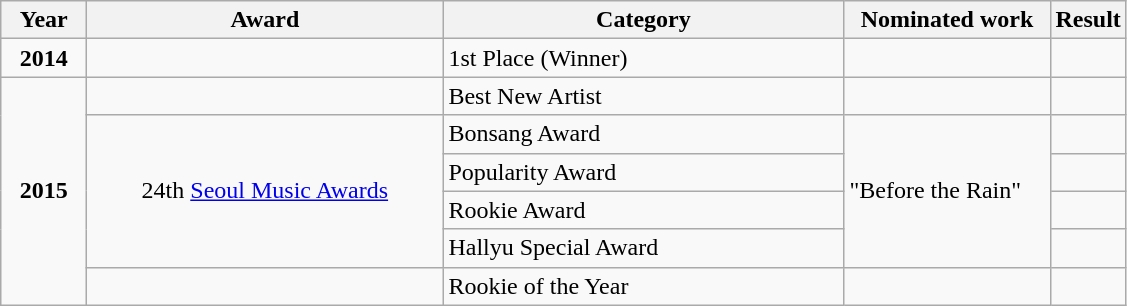<table class="wikitable">
<tr>
<th style="width:50px;">Year</th>
<th style="width:230px;">Award</th>
<th style="width:260px;">Category</th>
<th style="width:130px;">Nominated work</th>
<th>Result</th>
</tr>
<tr>
<td rowspan="1" style="text-align:center;"><strong>2014</strong></td>
<td></td>
<td>1st Place (Winner)</td>
<td></td>
<td></td>
</tr>
<tr>
<td rowspan="6" style="text-align:center;"><strong>2015</strong></td>
<td></td>
<td>Best New Artist</td>
<td></td>
<td></td>
</tr>
<tr>
<td rowspan="4" style="text-align:center;">24th <a href='#'>Seoul Music Awards</a></td>
<td>Bonsang Award</td>
<td rowspan="4">"Before the Rain"</td>
<td></td>
</tr>
<tr>
<td>Popularity Award</td>
<td></td>
</tr>
<tr>
<td>Rookie Award</td>
<td></td>
</tr>
<tr>
<td>Hallyu Special Award</td>
<td></td>
</tr>
<tr>
<td></td>
<td>Rookie of the Year</td>
<td></td>
<td></td>
</tr>
</table>
